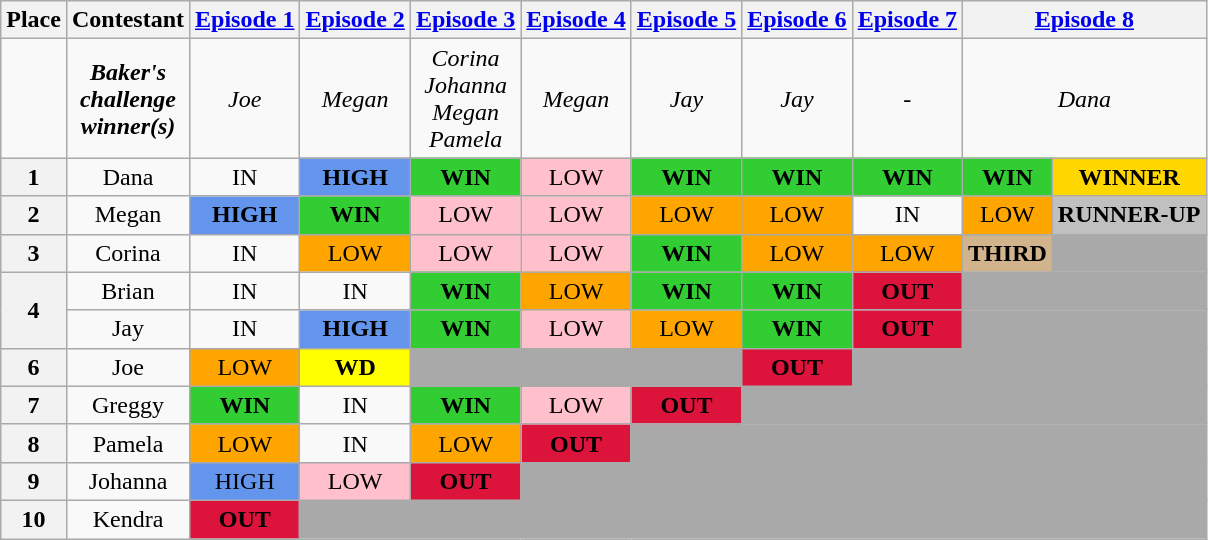<table class="wikitable" style="text-align:center">
<tr>
<th>Place</th>
<th>Contestant</th>
<th><a href='#'>Episode 1</a></th>
<th><a href='#'>Episode 2</a></th>
<th><a href='#'>Episode 3</a></th>
<th><a href='#'>Episode 4</a></th>
<th><a href='#'>Episode 5</a></th>
<th><a href='#'>Episode 6</a></th>
<th><a href='#'>Episode 7</a></th>
<th colspan="2"><a href='#'>Episode 8</a></th>
</tr>
<tr>
<td></td>
<td><strong><em>Baker's<br>challenge<br>winner(s)</em></strong></td>
<td><em>Joe</em></td>
<td><em>Megan</em></td>
<td><em>Corina</em><br><em>Johanna</em><br><em>Megan</em><br><em>Pamela</em></td>
<td><em>Megan</em></td>
<td><em>Jay</em></td>
<td><em>Jay</em></td>
<td><em>-</em></td>
<td colspan=2><em>Dana</em></td>
</tr>
<tr>
<th>1</th>
<td>Dana</td>
<td>IN</td>
<td bgcolor="cornflowerblue"><strong>HIGH</strong></td>
<td bgcolor="limegreen"><strong>WIN</strong></td>
<td bgcolor="pink">LOW</td>
<td bgcolor="limegreen"><strong>WIN</strong></td>
<td bgcolor="limegreen"><strong>WIN</strong></td>
<td bgcolor="limegreen"><strong>WIN</strong></td>
<td bgcolor="limegreen"><strong>WIN</strong></td>
<td bgcolor="gold"><strong>WINNER</strong></td>
</tr>
<tr>
<th>2</th>
<td>Megan</td>
<td bgcolor="cornflowerblue"><strong>HIGH</strong></td>
<td bgcolor="limegreen"><strong>WIN</strong></td>
<td bgcolor="pink">LOW</td>
<td bgcolor="pink">LOW</td>
<td bgcolor="orange">LOW</td>
<td bgcolor="orange">LOW</td>
<td>IN</td>
<td bgcolor="orange">LOW</td>
<td bgcolor="silver"><strong>RUNNER-UP</strong></td>
</tr>
<tr>
<th>3</th>
<td>Corina</td>
<td>IN</td>
<td bgcolor="orange">LOW</td>
<td bgcolor="pink">LOW</td>
<td bgcolor="pink">LOW</td>
<td bgcolor="limegreen"><strong>WIN</strong></td>
<td bgcolor="orange">LOW</td>
<td bgcolor="orange">LOW</td>
<td bgcolor="tan"><strong>THIRD</strong></td>
<td style="background:darkgrey;"></td>
</tr>
<tr>
<th rowspan="2">4</th>
<td>Brian</td>
<td>IN</td>
<td>IN</td>
<td bgcolor="limegreen"><strong>WIN</strong></td>
<td bgcolor="orange">LOW</td>
<td bgcolor="limegreen"><strong>WIN</strong></td>
<td bgcolor="limegreen"><strong>WIN</strong></td>
<td bgcolor="crimson"><strong>OUT</strong></td>
<td colspan="2" style="background:darkgrey;"></td>
</tr>
<tr>
<td>Jay</td>
<td>IN</td>
<td bgcolor="cornflowerblue"><strong>HIGH</strong></td>
<td bgcolor="limegreen"><strong>WIN</strong></td>
<td bgcolor="pink">LOW</td>
<td bgcolor="orange">LOW</td>
<td bgcolor="limegreen"><strong>WIN</strong></td>
<td bgcolor="crimson"><strong>OUT</strong></td>
<td colspan="2" style="background:darkgrey;"></td>
</tr>
<tr>
<th>6</th>
<td>Joe</td>
<td bgcolor="orange">LOW</td>
<td bgcolor="yellow"><strong>WD</strong></td>
<td colspan="3" bgcolor="darkgrey"></td>
<td bgcolor="crimson"><strong>OUT</strong></td>
<td colspan="3" style="background:darkgrey;"></td>
</tr>
<tr>
<th>7</th>
<td>Greggy</td>
<td bgcolor="limegreen"><strong>WIN</strong></td>
<td>IN</td>
<td bgcolor="limegreen"><strong>WIN</strong></td>
<td bgcolor="pink">LOW</td>
<td bgcolor="crimson"><strong>OUT</strong></td>
<td colspan="4" style="background:darkgrey;"></td>
</tr>
<tr>
<th>8</th>
<td>Pamela</td>
<td bgcolor="orange">LOW</td>
<td>IN</td>
<td bgcolor="orange">LOW</td>
<td bgcolor="crimson"><strong>OUT</strong></td>
<td colspan="5" style="background:darkgrey;"></td>
</tr>
<tr>
<th>9</th>
<td>Johanna</td>
<td bgcolor="cornflowerblue">HIGH</td>
<td bgcolor="pink">LOW</td>
<td bgcolor="crimson"><strong>OUT</strong></td>
<td colspan="6" style="background:darkgrey;"></td>
</tr>
<tr>
<th>10</th>
<td>Kendra</td>
<td bgcolor="crimson"><strong>OUT</strong></td>
<td colspan="8" style="background:darkgrey;"></td>
</tr>
</table>
